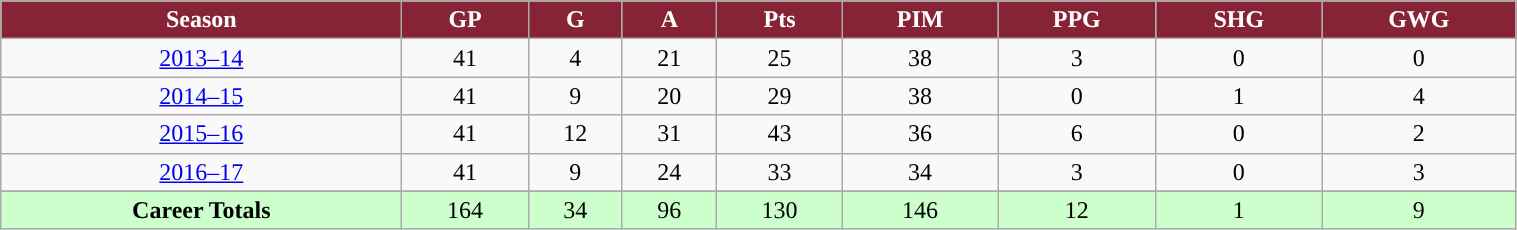<table class="wikitable" width="80%">
<tr align="center" style="color:white; background:#862334; ">
<td><strong>Season</strong></td>
<td><strong>GP</strong></td>
<td><strong>G</strong></td>
<td><strong>A</strong></td>
<td><strong>Pts</strong></td>
<td><strong>PIM</strong></td>
<td><strong>PPG</strong></td>
<td><strong>SHG</strong></td>
<td><strong>GWG</strong></td>
</tr>
<tr align="center" bgcolor="">
<td><a href='#'>2013–14</a></td>
<td>41</td>
<td>4</td>
<td>21</td>
<td>25</td>
<td>38</td>
<td>3</td>
<td>0</td>
<td>0</td>
</tr>
<tr align="center" bgcolor="">
<td><a href='#'>2014–15</a></td>
<td>41</td>
<td>9</td>
<td>20</td>
<td>29</td>
<td>38</td>
<td>0</td>
<td>1</td>
<td>4</td>
</tr>
<tr align="center" bgcolor="">
<td><a href='#'>2015–16</a></td>
<td>41</td>
<td>12</td>
<td>31</td>
<td>43</td>
<td>36</td>
<td>6</td>
<td>0</td>
<td>2</td>
</tr>
<tr align="center" bgcolor="">
<td><a href='#'>2016–17</a></td>
<td>41</td>
<td>9</td>
<td>24</td>
<td>33</td>
<td>34</td>
<td>3</td>
<td>0</td>
<td>3</td>
</tr>
<tr align="center" bgcolor="">
</tr>
<tr>
</tr>
<tr align="center" bgcolor="#ccffcc">
<td><strong>Career Totals</strong></td>
<td>164</td>
<td>34</td>
<td>96</td>
<td>130</td>
<td>146</td>
<td>12</td>
<td>1</td>
<td>9</td>
</tr>
</table>
